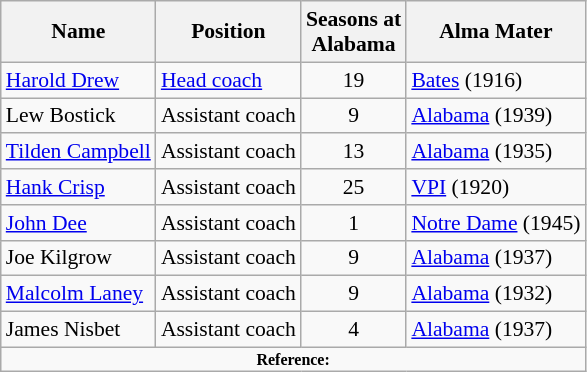<table class="wikitable" border="1" style="font-size:90%;">
<tr>
<th>Name</th>
<th>Position</th>
<th>Seasons at<br>Alabama</th>
<th>Alma Mater</th>
</tr>
<tr>
<td><a href='#'>Harold Drew</a></td>
<td><a href='#'>Head coach</a></td>
<td align=center>19</td>
<td><a href='#'>Bates</a> (1916)</td>
</tr>
<tr>
<td>Lew Bostick</td>
<td>Assistant coach</td>
<td align=center>9</td>
<td><a href='#'>Alabama</a> (1939)</td>
</tr>
<tr>
<td><a href='#'>Tilden Campbell</a></td>
<td>Assistant coach</td>
<td align=center>13</td>
<td><a href='#'>Alabama</a> (1935)</td>
</tr>
<tr>
<td><a href='#'>Hank Crisp</a></td>
<td>Assistant coach</td>
<td align=center>25</td>
<td><a href='#'>VPI</a> (1920)</td>
</tr>
<tr>
<td><a href='#'>John Dee</a></td>
<td>Assistant coach</td>
<td align=center>1</td>
<td><a href='#'>Notre Dame</a> (1945)</td>
</tr>
<tr>
<td>Joe Kilgrow</td>
<td>Assistant coach</td>
<td align=center>9</td>
<td><a href='#'>Alabama</a> (1937)</td>
</tr>
<tr>
<td><a href='#'>Malcolm Laney</a></td>
<td>Assistant coach</td>
<td align=center>9</td>
<td><a href='#'>Alabama</a> (1932)</td>
</tr>
<tr>
<td>James Nisbet</td>
<td>Assistant coach</td>
<td align=center>4</td>
<td><a href='#'>Alabama</a> (1937)</td>
</tr>
<tr>
<td colspan="4" style="font-size: 8pt" align="center"><strong>Reference:</strong></td>
</tr>
</table>
